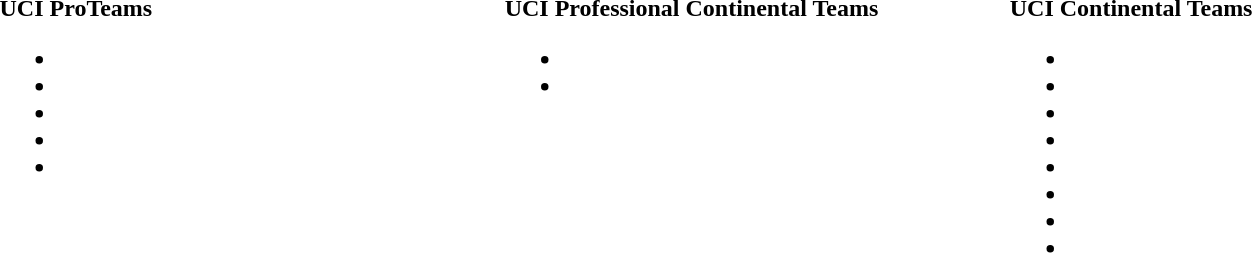<table>
<tr>
<td style="vertical-align:top; width:25%;"><strong>UCI ProTeams</strong><br><ul><li></li><li></li><li></li><li></li><li></li></ul></td>
<td style="vertical-align:top; width:25%;"><strong>UCI Professional Continental Teams</strong><br><ul><li></li><li></li></ul></td>
<td style="vertical-align:top; width:25%;"><strong>UCI Continental Teams</strong><br><ul><li></li><li></li><li></li><li></li><li></li><li></li><li></li><li></li></ul></td>
</tr>
</table>
